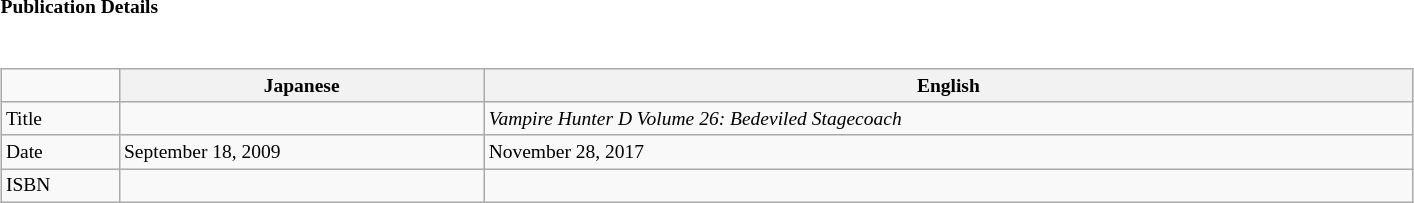<table class="collapsible collapsed" border="0" style="width:75%; font-size:small;">
<tr>
<th style="width:20em; text-align:left">Publication Details</th>
<th></th>
</tr>
<tr>
<td colspan="2"><br><table class="wikitable" style="width:100%; font-size:small;  margin-right:-1em;">
<tr>
<td></td>
<th>Japanese</th>
<th>English</th>
</tr>
<tr>
<td>Title</td>
<td> </td>
<td> <em>Vampire Hunter D Volume 26: Bedeviled Stagecoach</em></td>
</tr>
<tr>
<td>Date</td>
<td> September 18, 2009</td>
<td> November 28, 2017</td>
</tr>
<tr>
<td>ISBN</td>
<td> </td>
<td> </td>
</tr>
</table>
</td>
</tr>
</table>
